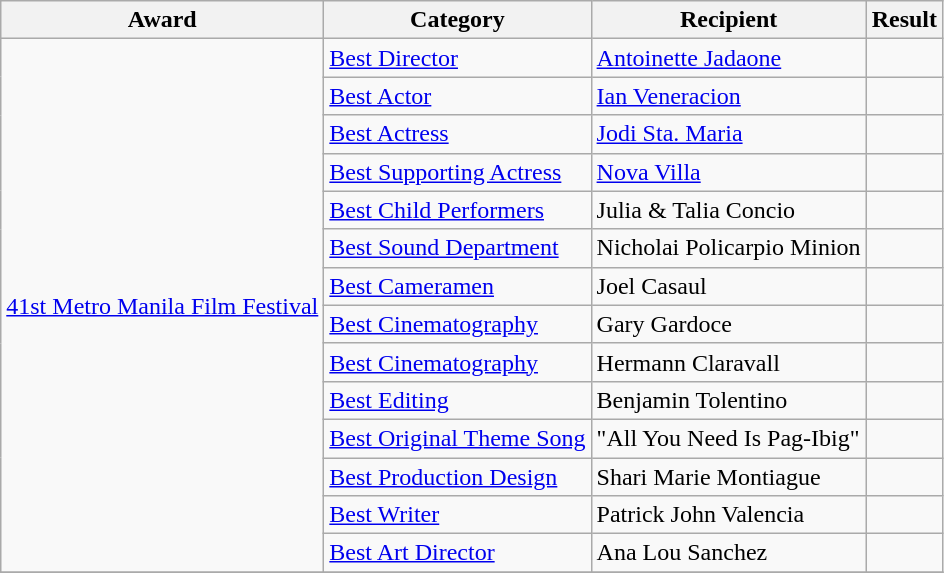<table class="wikitable">
<tr>
<th>Award</th>
<th>Category</th>
<th>Recipient</th>
<th>Result</th>
</tr>
<tr>
<td rowspan="14"><a href='#'>41st Metro Manila Film Festival</a></td>
<td><a href='#'>Best Director</a></td>
<td><a href='#'>Antoinette Jadaone</a></td>
<td></td>
</tr>
<tr>
<td><a href='#'>Best Actor</a></td>
<td><a href='#'>Ian Veneracion</a></td>
<td></td>
</tr>
<tr>
<td><a href='#'>Best Actress</a></td>
<td><a href='#'>Jodi Sta. Maria</a></td>
<td></td>
</tr>
<tr>
<td><a href='#'>Best Supporting Actress</a></td>
<td><a href='#'>Nova Villa</a></td>
<td></td>
</tr>
<tr>
<td><a href='#'>Best Child Performers</a></td>
<td>Julia & Talia Concio</td>
<td></td>
</tr>
<tr>
<td><a href='#'>Best Sound Department</a></td>
<td>Nicholai Policarpio Minion</td>
<td></td>
</tr>
<tr>
<td><a href='#'>Best Cameramen</a></td>
<td>Joel Casaul</td>
<td></td>
</tr>
<tr>
<td><a href='#'>Best Cinematography</a></td>
<td>Gary Gardoce</td>
<td></td>
</tr>
<tr>
<td><a href='#'>Best Cinematography</a></td>
<td>Hermann Claravall</td>
<td></td>
</tr>
<tr>
<td><a href='#'>Best Editing</a></td>
<td>Benjamin Tolentino</td>
<td></td>
</tr>
<tr>
<td><a href='#'>Best Original Theme Song</a></td>
<td>"All You Need Is Pag-Ibig"</td>
<td></td>
</tr>
<tr>
<td><a href='#'>Best Production Design</a></td>
<td>Shari Marie Montiague</td>
<td></td>
</tr>
<tr>
<td><a href='#'>Best Writer</a></td>
<td>Patrick John Valencia</td>
<td></td>
</tr>
<tr>
<td><a href='#'>Best Art Director</a></td>
<td>Ana Lou Sanchez</td>
<td></td>
</tr>
<tr>
</tr>
</table>
